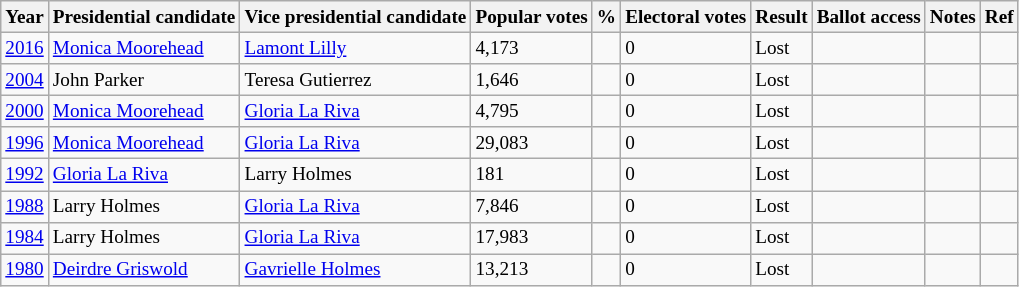<table class="wikitable sortable" style="font-size:80%">
<tr>
<th>Year</th>
<th>Presidential candidate</th>
<th>Vice presidential candidate</th>
<th>Popular votes</th>
<th>%</th>
<th>Electoral votes</th>
<th>Result</th>
<th>Ballot access</th>
<th>Notes</th>
<th>Ref</th>
</tr>
<tr>
<td><a href='#'>2016</a></td>
<td><a href='#'>Monica Moorehead</a></td>
<td><a href='#'>Lamont Lilly</a></td>
<td>4,173</td>
<td></td>
<td>0</td>
<td> Lost</td>
<td></td>
<td></td>
<td></td>
</tr>
<tr>
<td><a href='#'>2004</a></td>
<td>John Parker</td>
<td>Teresa Gutierrez</td>
<td>1,646</td>
<td></td>
<td>0</td>
<td> Lost</td>
<td></td>
<td></td>
<td></td>
</tr>
<tr>
<td><a href='#'>2000</a></td>
<td><a href='#'>Monica Moorehead</a></td>
<td><a href='#'>Gloria La Riva</a></td>
<td>4,795</td>
<td></td>
<td>0</td>
<td> Lost</td>
<td></td>
<td></td>
<td></td>
</tr>
<tr>
<td><a href='#'>1996</a></td>
<td><a href='#'>Monica Moorehead</a></td>
<td><a href='#'>Gloria La Riva</a></td>
<td>29,083</td>
<td></td>
<td>0</td>
<td> Lost</td>
<td></td>
<td></td>
<td></td>
</tr>
<tr>
<td><a href='#'>1992</a></td>
<td><a href='#'>Gloria La Riva</a></td>
<td>Larry Holmes</td>
<td>181</td>
<td></td>
<td>0</td>
<td> Lost</td>
<td></td>
<td></td>
<td></td>
</tr>
<tr>
<td><a href='#'>1988</a></td>
<td>Larry Holmes</td>
<td><a href='#'>Gloria La Riva</a></td>
<td>7,846</td>
<td></td>
<td>0</td>
<td> Lost</td>
<td></td>
<td></td>
<td></td>
</tr>
<tr>
<td><a href='#'>1984</a></td>
<td>Larry Holmes</td>
<td><a href='#'>Gloria La Riva</a></td>
<td>17,983</td>
<td></td>
<td>0</td>
<td> Lost</td>
<td></td>
<td></td>
<td></td>
</tr>
<tr>
<td><a href='#'>1980</a></td>
<td><a href='#'>Deirdre Griswold</a></td>
<td><a href='#'>Gavrielle Holmes</a></td>
<td>13,213</td>
<td></td>
<td>0</td>
<td> Lost</td>
<td></td>
<td></td>
<td></td>
</tr>
</table>
